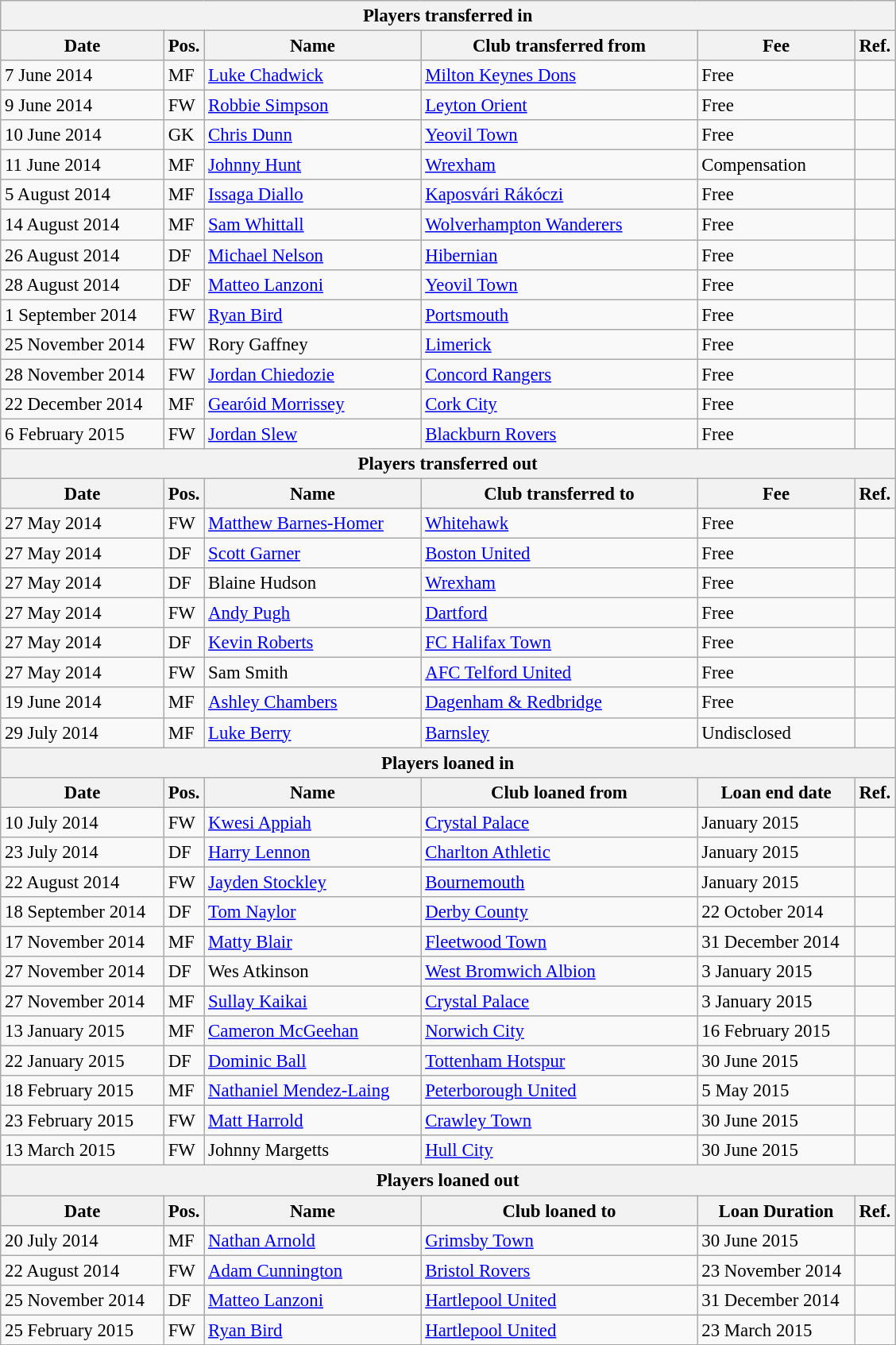<table class="wikitable" style="font-size:95%;">
<tr>
<th colspan="7">Players transferred in</th>
</tr>
<tr>
<th width="130px">Date</th>
<th width="25px">Pos.</th>
<th width="175px">Name</th>
<th width="225px">Club transferred from</th>
<th width="125px">Fee</th>
<th width="25px">Ref.</th>
</tr>
<tr>
<td>7 June 2014</td>
<td>MF</td>
<td> <a href='#'>Luke Chadwick</a></td>
<td> <a href='#'>Milton Keynes Dons</a></td>
<td>Free</td>
<td></td>
</tr>
<tr>
<td>9 June 2014</td>
<td>FW</td>
<td> <a href='#'>Robbie Simpson</a></td>
<td> <a href='#'>Leyton Orient</a></td>
<td>Free</td>
<td></td>
</tr>
<tr>
<td>10 June 2014</td>
<td>GK</td>
<td> <a href='#'>Chris Dunn</a></td>
<td> <a href='#'>Yeovil Town</a></td>
<td>Free</td>
<td></td>
</tr>
<tr>
<td>11 June 2014</td>
<td>MF</td>
<td> <a href='#'>Johnny Hunt</a></td>
<td> <a href='#'>Wrexham</a></td>
<td>Compensation</td>
<td></td>
</tr>
<tr>
<td>5 August 2014</td>
<td>MF</td>
<td> <a href='#'>Issaga Diallo</a></td>
<td> <a href='#'>Kaposvári Rákóczi</a></td>
<td>Free</td>
<td></td>
</tr>
<tr>
<td>14 August 2014</td>
<td>MF</td>
<td> <a href='#'>Sam Whittall</a></td>
<td> <a href='#'>Wolverhampton Wanderers</a></td>
<td>Free</td>
<td></td>
</tr>
<tr>
<td>26 August 2014</td>
<td>DF</td>
<td> <a href='#'>Michael Nelson</a></td>
<td> <a href='#'>Hibernian</a></td>
<td>Free</td>
<td></td>
</tr>
<tr>
<td>28 August 2014</td>
<td>DF</td>
<td> <a href='#'>Matteo Lanzoni</a></td>
<td> <a href='#'>Yeovil Town</a></td>
<td>Free</td>
<td></td>
</tr>
<tr>
<td>1 September 2014</td>
<td>FW</td>
<td> <a href='#'>Ryan Bird</a></td>
<td> <a href='#'>Portsmouth</a></td>
<td>Free</td>
<td></td>
</tr>
<tr>
<td>25 November 2014</td>
<td>FW</td>
<td> Rory Gaffney</td>
<td> <a href='#'>Limerick</a></td>
<td>Free</td>
<td></td>
</tr>
<tr>
<td>28 November 2014</td>
<td>FW</td>
<td> <a href='#'>Jordan Chiedozie</a></td>
<td> <a href='#'>Concord Rangers</a></td>
<td>Free</td>
<td></td>
</tr>
<tr>
<td>22 December 2014</td>
<td>MF</td>
<td> <a href='#'>Gearóid Morrissey</a></td>
<td> <a href='#'>Cork City</a></td>
<td>Free</td>
<td></td>
</tr>
<tr>
<td>6 February 2015</td>
<td>FW</td>
<td> <a href='#'>Jordan Slew</a></td>
<td> <a href='#'>Blackburn Rovers</a></td>
<td>Free</td>
<td></td>
</tr>
<tr>
<th colspan="7">Players transferred out</th>
</tr>
<tr>
<th width="120px">Date</th>
<th width="25px">Pos.</th>
<th width="175px">Name</th>
<th width="225px">Club transferred to</th>
<th width="125px">Fee</th>
<th width="25px">Ref.</th>
</tr>
<tr>
<td>27 May 2014</td>
<td>FW</td>
<td> <a href='#'>Matthew Barnes-Homer</a></td>
<td> <a href='#'>Whitehawk</a></td>
<td>Free</td>
<td></td>
</tr>
<tr>
<td>27 May 2014</td>
<td>DF</td>
<td> <a href='#'>Scott Garner</a></td>
<td> <a href='#'>Boston United</a></td>
<td>Free</td>
<td></td>
</tr>
<tr>
<td>27 May 2014</td>
<td>DF</td>
<td> Blaine Hudson</td>
<td> <a href='#'>Wrexham</a></td>
<td>Free</td>
<td></td>
</tr>
<tr>
<td>27 May 2014</td>
<td>FW</td>
<td> <a href='#'>Andy Pugh</a></td>
<td> <a href='#'>Dartford</a></td>
<td>Free</td>
<td></td>
</tr>
<tr>
<td>27 May 2014</td>
<td>DF</td>
<td> <a href='#'>Kevin Roberts</a></td>
<td> <a href='#'>FC Halifax Town</a></td>
<td>Free</td>
<td></td>
</tr>
<tr>
<td>27 May 2014</td>
<td>FW</td>
<td> Sam Smith</td>
<td> <a href='#'>AFC Telford United</a></td>
<td>Free</td>
<td></td>
</tr>
<tr>
<td>19 June 2014</td>
<td>MF</td>
<td> <a href='#'>Ashley Chambers</a></td>
<td> <a href='#'>Dagenham & Redbridge</a></td>
<td>Free</td>
<td></td>
</tr>
<tr>
<td>29 July 2014</td>
<td>MF</td>
<td> <a href='#'>Luke Berry</a></td>
<td> <a href='#'>Barnsley</a></td>
<td>Undisclosed</td>
<td></td>
</tr>
<tr>
<th colspan="7">Players loaned in</th>
</tr>
<tr>
<th width="120px">Date</th>
<th width="25px">Pos.</th>
<th width="175px">Name</th>
<th width="225px">Club loaned from</th>
<th width="125px">Loan end date</th>
<th width="25px">Ref.</th>
</tr>
<tr>
<td>10 July 2014</td>
<td>FW</td>
<td> <a href='#'>Kwesi Appiah</a></td>
<td> <a href='#'>Crystal Palace</a></td>
<td>January 2015</td>
<td></td>
</tr>
<tr>
<td>23 July 2014</td>
<td>DF</td>
<td> <a href='#'>Harry Lennon</a></td>
<td> <a href='#'>Charlton Athletic</a></td>
<td>January 2015</td>
<td></td>
</tr>
<tr>
<td>22 August 2014</td>
<td>FW</td>
<td> <a href='#'>Jayden Stockley</a></td>
<td> <a href='#'>Bournemouth</a></td>
<td>January 2015</td>
<td></td>
</tr>
<tr>
<td>18 September 2014</td>
<td>DF</td>
<td> <a href='#'>Tom Naylor</a></td>
<td> <a href='#'>Derby County</a></td>
<td>22 October 2014</td>
<td></td>
</tr>
<tr>
<td>17 November 2014</td>
<td>MF</td>
<td> <a href='#'>Matty Blair</a></td>
<td> <a href='#'>Fleetwood Town</a></td>
<td>31 December 2014</td>
<td></td>
</tr>
<tr>
<td>27 November 2014</td>
<td>DF</td>
<td> Wes Atkinson</td>
<td> <a href='#'>West Bromwich Albion</a></td>
<td>3 January 2015</td>
<td></td>
</tr>
<tr>
<td>27 November 2014</td>
<td>MF</td>
<td> <a href='#'>Sullay Kaikai</a></td>
<td> <a href='#'>Crystal Palace</a></td>
<td>3 January 2015</td>
<td></td>
</tr>
<tr>
<td>13 January 2015</td>
<td>MF</td>
<td> <a href='#'>Cameron McGeehan</a></td>
<td> <a href='#'>Norwich City</a></td>
<td>16 February 2015</td>
<td></td>
</tr>
<tr>
<td>22 January 2015</td>
<td>DF</td>
<td> <a href='#'>Dominic Ball</a></td>
<td> <a href='#'>Tottenham Hotspur</a></td>
<td>30 June 2015</td>
<td></td>
</tr>
<tr>
<td>18 February 2015</td>
<td>MF</td>
<td> <a href='#'>Nathaniel Mendez-Laing</a></td>
<td> <a href='#'>Peterborough United</a></td>
<td>5 May 2015</td>
<td></td>
</tr>
<tr>
<td>23 February 2015</td>
<td>FW</td>
<td> <a href='#'>Matt Harrold</a></td>
<td> <a href='#'>Crawley Town</a></td>
<td>30 June 2015</td>
<td></td>
</tr>
<tr>
<td>13 March 2015</td>
<td>FW</td>
<td> Johnny Margetts</td>
<td> <a href='#'>Hull City</a></td>
<td>30 June 2015</td>
<td></td>
</tr>
<tr>
<th colspan="7">Players loaned out</th>
</tr>
<tr>
<th width="120px">Date</th>
<th width="25px">Pos.</th>
<th width="175px">Name</th>
<th width="225px">Club loaned to</th>
<th width="125px">Loan Duration</th>
<th width="25px">Ref.</th>
</tr>
<tr>
<td>20 July 2014</td>
<td>MF</td>
<td> <a href='#'>Nathan Arnold</a></td>
<td> <a href='#'>Grimsby Town</a></td>
<td>30 June 2015</td>
<td></td>
</tr>
<tr>
<td>22 August 2014</td>
<td>FW</td>
<td> <a href='#'>Adam Cunnington</a></td>
<td> <a href='#'>Bristol Rovers</a></td>
<td>23 November 2014</td>
<td></td>
</tr>
<tr>
<td>25 November 2014</td>
<td>DF</td>
<td> <a href='#'>Matteo Lanzoni</a></td>
<td> <a href='#'>Hartlepool United</a></td>
<td>31 December 2014</td>
<td></td>
</tr>
<tr>
<td>25 February 2015</td>
<td>FW</td>
<td> <a href='#'>Ryan Bird</a></td>
<td> <a href='#'>Hartlepool United</a></td>
<td>23 March 2015</td>
<td></td>
</tr>
</table>
